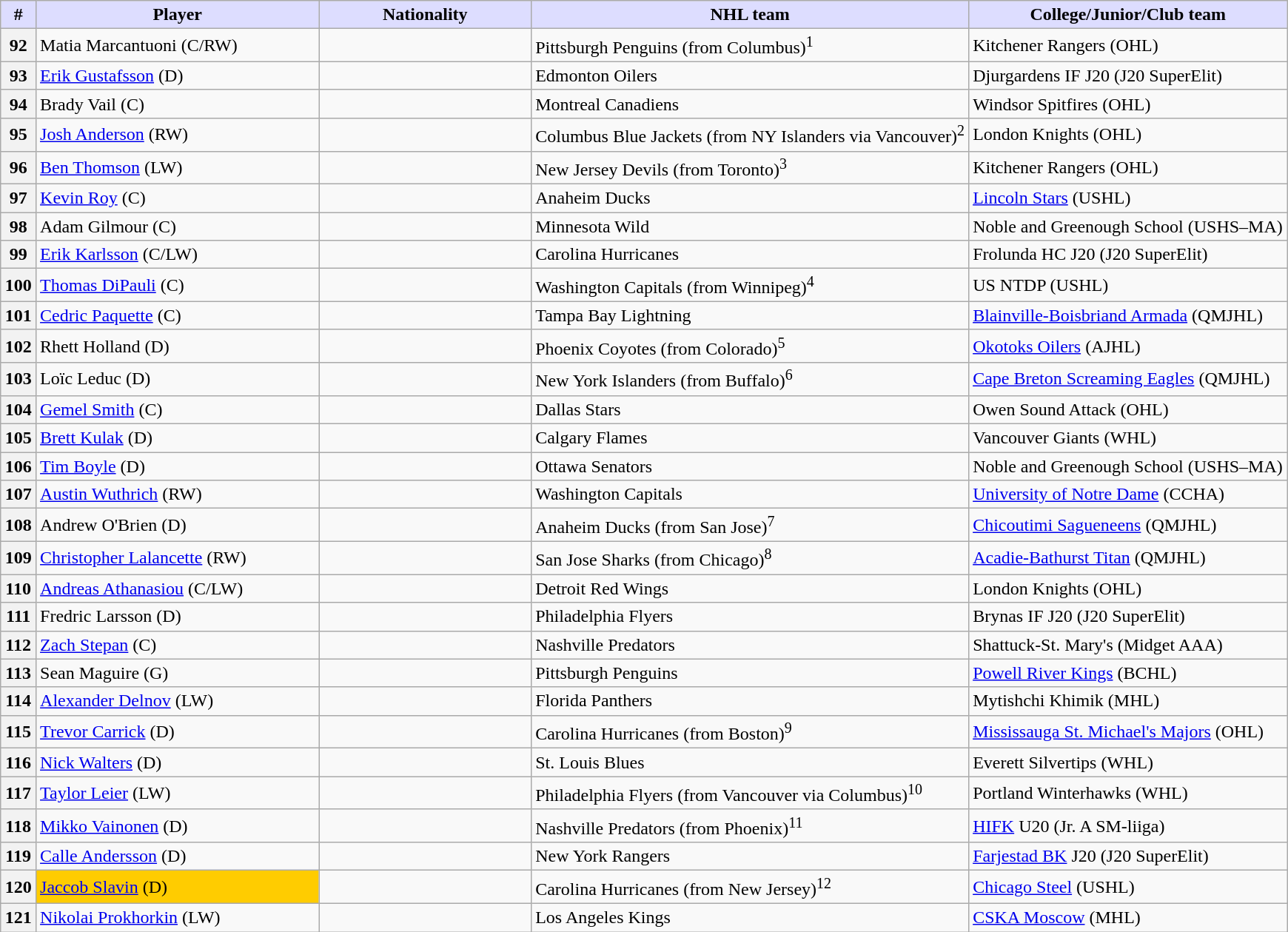<table class="wikitable">
<tr>
<th style="background:#ddf; width:2.75%;">#</th>
<th style="background:#ddf; width:22.0%;">Player</th>
<th style="background:#ddf; width:16.5%;">Nationality</th>
<th style="background:#ddf; width:34.0%;">NHL team</th>
<th style="background:#ddf; width:100.0%;">College/Junior/Club team</th>
</tr>
<tr>
<th>92</th>
<td>Matia Marcantuoni (C/RW)</td>
<td></td>
<td>Pittsburgh Penguins (from Columbus)<sup>1</sup></td>
<td>Kitchener Rangers (OHL)</td>
</tr>
<tr>
<th>93</th>
<td><a href='#'>Erik Gustafsson</a> (D)</td>
<td></td>
<td>Edmonton Oilers</td>
<td>Djurgardens IF J20 (J20 SuperElit)</td>
</tr>
<tr>
<th>94</th>
<td>Brady Vail (C)</td>
<td></td>
<td>Montreal Canadiens</td>
<td>Windsor Spitfires (OHL)</td>
</tr>
<tr>
<th>95</th>
<td><a href='#'>Josh Anderson</a> (RW)</td>
<td></td>
<td>Columbus Blue Jackets (from NY Islanders via Vancouver)<sup>2</sup></td>
<td>London Knights (OHL)</td>
</tr>
<tr>
<th>96</th>
<td><a href='#'>Ben Thomson</a> (LW)</td>
<td></td>
<td>New Jersey Devils (from Toronto)<sup>3</sup></td>
<td>Kitchener Rangers (OHL)</td>
</tr>
<tr>
<th>97</th>
<td><a href='#'>Kevin Roy</a> (C)</td>
<td></td>
<td>Anaheim Ducks</td>
<td><a href='#'>Lincoln Stars</a> (USHL)</td>
</tr>
<tr>
<th>98</th>
<td>Adam Gilmour (C)</td>
<td></td>
<td>Minnesota Wild</td>
<td>Noble and Greenough School (USHS–MA)</td>
</tr>
<tr>
<th>99</th>
<td><a href='#'>Erik Karlsson</a> (C/LW)</td>
<td></td>
<td>Carolina Hurricanes</td>
<td>Frolunda HC J20 (J20 SuperElit)</td>
</tr>
<tr>
<th>100</th>
<td><a href='#'>Thomas DiPauli</a> (C)</td>
<td></td>
<td>Washington Capitals (from Winnipeg)<sup>4</sup></td>
<td>US NTDP (USHL)</td>
</tr>
<tr>
<th>101</th>
<td><a href='#'>Cedric Paquette</a> (C)</td>
<td></td>
<td>Tampa Bay Lightning</td>
<td><a href='#'>Blainville-Boisbriand Armada</a> (QMJHL)</td>
</tr>
<tr>
<th>102</th>
<td>Rhett Holland (D)</td>
<td></td>
<td>Phoenix Coyotes (from Colorado)<sup>5</sup></td>
<td><a href='#'>Okotoks Oilers</a> (AJHL)</td>
</tr>
<tr>
<th>103</th>
<td>Loïc Leduc (D)</td>
<td></td>
<td>New York Islanders (from Buffalo)<sup>6</sup></td>
<td><a href='#'>Cape Breton Screaming Eagles</a> (QMJHL)</td>
</tr>
<tr>
<th>104</th>
<td><a href='#'>Gemel Smith</a> (C)</td>
<td></td>
<td>Dallas Stars</td>
<td>Owen Sound Attack (OHL)</td>
</tr>
<tr>
<th>105</th>
<td><a href='#'>Brett Kulak</a> (D)</td>
<td></td>
<td>Calgary Flames</td>
<td>Vancouver Giants (WHL)</td>
</tr>
<tr>
<th>106</th>
<td><a href='#'>Tim Boyle</a> (D)</td>
<td></td>
<td>Ottawa Senators</td>
<td>Noble and Greenough School (USHS–MA)</td>
</tr>
<tr>
<th>107</th>
<td><a href='#'>Austin Wuthrich</a> (RW)</td>
<td></td>
<td>Washington Capitals</td>
<td><a href='#'>University of Notre Dame</a> (CCHA)</td>
</tr>
<tr>
<th>108</th>
<td>Andrew O'Brien (D)</td>
<td></td>
<td>Anaheim Ducks (from San Jose)<sup>7</sup></td>
<td><a href='#'>Chicoutimi Sagueneens</a> (QMJHL)</td>
</tr>
<tr>
<th>109</th>
<td><a href='#'>Christopher Lalancette</a> (RW)</td>
<td></td>
<td>San Jose Sharks (from Chicago)<sup>8</sup></td>
<td><a href='#'>Acadie-Bathurst Titan</a> (QMJHL)</td>
</tr>
<tr>
<th>110</th>
<td><a href='#'>Andreas Athanasiou</a> (C/LW)</td>
<td></td>
<td>Detroit Red Wings</td>
<td>London Knights (OHL)</td>
</tr>
<tr>
<th>111</th>
<td>Fredric Larsson (D)</td>
<td></td>
<td>Philadelphia Flyers</td>
<td>Brynas IF J20 (J20 SuperElit)</td>
</tr>
<tr>
<th>112</th>
<td><a href='#'>Zach Stepan</a> (C)</td>
<td></td>
<td>Nashville Predators</td>
<td>Shattuck-St. Mary's (Midget AAA)</td>
</tr>
<tr>
<th>113</th>
<td>Sean Maguire (G)</td>
<td></td>
<td>Pittsburgh Penguins</td>
<td><a href='#'>Powell River Kings</a> (BCHL)</td>
</tr>
<tr>
<th>114</th>
<td><a href='#'>Alexander Delnov</a> (LW)</td>
<td></td>
<td>Florida Panthers</td>
<td>Mytishchi Khimik (MHL)</td>
</tr>
<tr>
<th>115</th>
<td><a href='#'>Trevor Carrick</a> (D)</td>
<td></td>
<td>Carolina Hurricanes (from Boston)<sup>9</sup></td>
<td><a href='#'>Mississauga St. Michael's Majors</a> (OHL)</td>
</tr>
<tr>
<th>116</th>
<td><a href='#'>Nick Walters</a> (D)</td>
<td></td>
<td>St. Louis Blues</td>
<td>Everett Silvertips (WHL)</td>
</tr>
<tr>
<th>117</th>
<td><a href='#'>Taylor Leier</a> (LW)</td>
<td></td>
<td>Philadelphia Flyers (from Vancouver via Columbus)<sup>10</sup></td>
<td>Portland Winterhawks (WHL)</td>
</tr>
<tr>
<th>118</th>
<td><a href='#'>Mikko Vainonen</a> (D)</td>
<td></td>
<td>Nashville Predators (from Phoenix)<sup>11</sup></td>
<td><a href='#'>HIFK</a> U20 (Jr. A SM-liiga)</td>
</tr>
<tr>
<th>119</th>
<td><a href='#'>Calle Andersson</a> (D)</td>
<td></td>
<td>New York Rangers</td>
<td><a href='#'>Farjestad BK</a> J20 (J20 SuperElit)</td>
</tr>
<tr>
<th>120</th>
<td bgcolor="#FFCC00"><a href='#'>Jaccob Slavin</a> (D)</td>
<td></td>
<td>Carolina Hurricanes (from New Jersey)<sup>12</sup></td>
<td><a href='#'>Chicago Steel</a> (USHL)</td>
</tr>
<tr>
<th>121</th>
<td><a href='#'>Nikolai Prokhorkin</a> (LW)</td>
<td></td>
<td>Los Angeles Kings</td>
<td><a href='#'>CSKA Moscow</a> (MHL)</td>
</tr>
</table>
